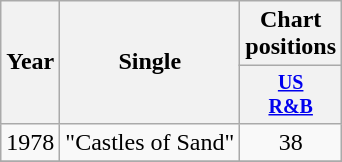<table class="wikitable" style="text-align:center;">
<tr>
<th rowspan="2">Year</th>
<th rowspan="2">Single</th>
<th>Chart positions</th>
</tr>
<tr style="font-size:smaller;">
<th width="40"><a href='#'>US<br>R&B</a></th>
</tr>
<tr>
<td rowspan="1">1978</td>
<td align="left">"Castles of Sand"</td>
<td>38</td>
</tr>
<tr>
</tr>
</table>
